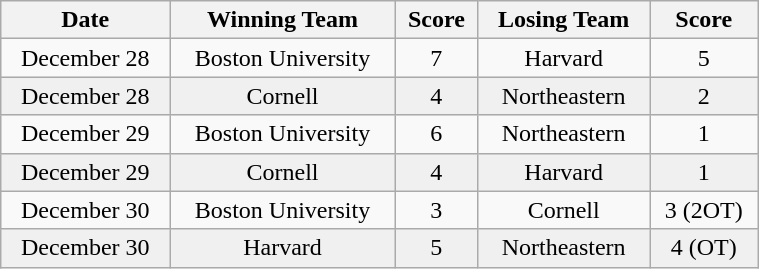<table class="wikitable sortable" style="text-align:center" cellpadding=2 cellspacing=2 width =40%>
<tr>
<th>Date</th>
<th>Winning Team</th>
<th>Score</th>
<th>Losing Team</th>
<th>Score</th>
</tr>
<tr>
<td>December 28</td>
<td>Boston University</td>
<td>7</td>
<td>Harvard</td>
<td>5</td>
</tr>
<tr bgcolor=f0f0f0>
<td>December 28</td>
<td>Cornell</td>
<td>4</td>
<td>Northeastern</td>
<td>2</td>
</tr>
<tr>
<td>December 29</td>
<td>Boston University</td>
<td>6</td>
<td>Northeastern</td>
<td>1</td>
</tr>
<tr bgcolor=f0f0f0>
<td>December 29</td>
<td>Cornell</td>
<td>4</td>
<td>Harvard</td>
<td>1</td>
</tr>
<tr>
<td>December 30</td>
<td>Boston University</td>
<td>3</td>
<td>Cornell</td>
<td>3 (2OT)</td>
</tr>
<tr bgcolor=f0f0f0>
<td>December 30</td>
<td>Harvard</td>
<td>5</td>
<td>Northeastern</td>
<td>4 (OT)</td>
</tr>
</table>
